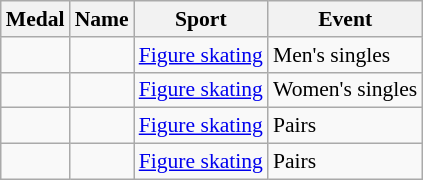<table class="wikitable sortable" style="font-size:90%">
<tr>
<th>Medal</th>
<th>Name</th>
<th>Sport</th>
<th>Event</th>
</tr>
<tr>
<td></td>
<td></td>
<td><a href='#'>Figure skating</a></td>
<td>Men's singles</td>
</tr>
<tr>
<td></td>
<td></td>
<td><a href='#'>Figure skating</a></td>
<td>Women's singles</td>
</tr>
<tr>
<td></td>
<td> <br> </td>
<td><a href='#'>Figure skating</a></td>
<td>Pairs</td>
</tr>
<tr>
<td></td>
<td> <br> </td>
<td><a href='#'>Figure skating</a></td>
<td>Pairs</td>
</tr>
</table>
